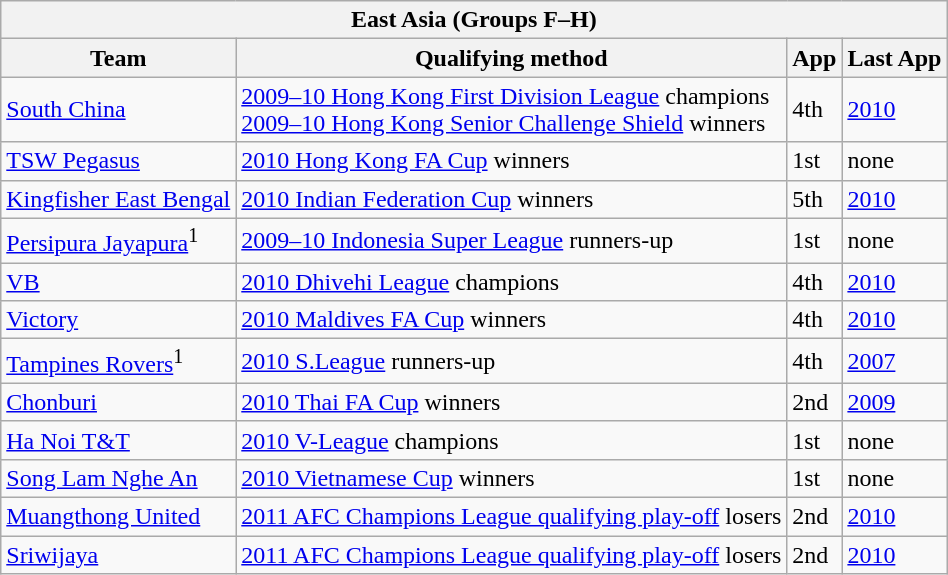<table class="wikitable">
<tr>
<th colspan=4>East Asia (Groups F–H)</th>
</tr>
<tr>
<th>Team</th>
<th>Qualifying method</th>
<th>App</th>
<th>Last App</th>
</tr>
<tr>
<td> <a href='#'>South China</a></td>
<td><a href='#'>2009–10 Hong Kong First Division League</a> champions<br><a href='#'>2009–10 Hong Kong Senior Challenge Shield</a> winners</td>
<td>4th</td>
<td><a href='#'>2010</a></td>
</tr>
<tr>
<td> <a href='#'>TSW Pegasus</a></td>
<td><a href='#'>2010 Hong Kong FA Cup</a> winners</td>
<td>1st</td>
<td>none</td>
</tr>
<tr>
<td> <a href='#'>Kingfisher East Bengal</a></td>
<td><a href='#'>2010 Indian Federation Cup</a> winners</td>
<td>5th</td>
<td><a href='#'>2010</a></td>
</tr>
<tr>
<td> <a href='#'>Persipura Jayapura</a><sup>1</sup></td>
<td><a href='#'>2009–10 Indonesia Super League</a> runners-up</td>
<td>1st</td>
<td>none</td>
</tr>
<tr>
<td> <a href='#'>VB</a></td>
<td><a href='#'>2010 Dhivehi League</a> champions</td>
<td>4th</td>
<td><a href='#'>2010</a></td>
</tr>
<tr>
<td> <a href='#'>Victory</a></td>
<td><a href='#'>2010 Maldives FA Cup</a> winners</td>
<td>4th</td>
<td><a href='#'>2010</a></td>
</tr>
<tr>
<td> <a href='#'>Tampines Rovers</a><sup>1</sup></td>
<td><a href='#'>2010 S.League</a> runners-up</td>
<td>4th</td>
<td><a href='#'>2007</a></td>
</tr>
<tr>
<td> <a href='#'>Chonburi</a></td>
<td><a href='#'>2010 Thai FA Cup</a> winners</td>
<td>2nd</td>
<td><a href='#'>2009</a></td>
</tr>
<tr>
<td> <a href='#'>Ha Noi T&T</a></td>
<td><a href='#'>2010 V-League</a> champions</td>
<td>1st</td>
<td>none</td>
</tr>
<tr>
<td> <a href='#'>Song Lam Nghe An</a></td>
<td><a href='#'>2010 Vietnamese Cup</a> winners</td>
<td>1st</td>
<td>none</td>
</tr>
<tr>
<td> <a href='#'>Muangthong United</a></td>
<td><a href='#'>2011 AFC Champions League qualifying play-off</a> losers</td>
<td>2nd</td>
<td><a href='#'>2010</a></td>
</tr>
<tr>
<td> <a href='#'>Sriwijaya</a></td>
<td><a href='#'>2011 AFC Champions League qualifying play-off</a> losers</td>
<td>2nd</td>
<td><a href='#'>2010</a></td>
</tr>
</table>
